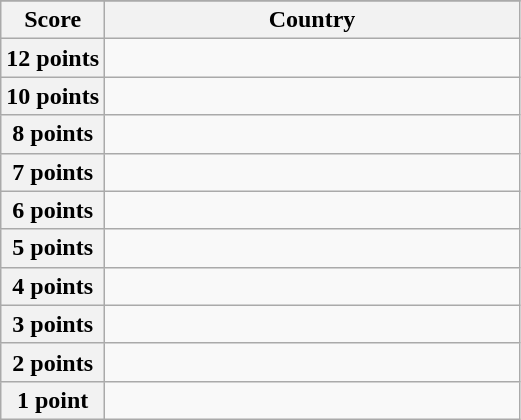<table class="wikitable">
<tr>
</tr>
<tr>
<th scope="col" width="20%">Score</th>
<th scope="col">Country</th>
</tr>
<tr>
<th scope="row">12 points</th>
<td></td>
</tr>
<tr>
<th scope="row">10 points</th>
<td></td>
</tr>
<tr>
<th scope="row">8 points</th>
<td></td>
</tr>
<tr>
<th scope="row">7 points</th>
<td></td>
</tr>
<tr>
<th scope="row">6 points</th>
<td></td>
</tr>
<tr>
<th scope="row">5 points</th>
<td></td>
</tr>
<tr>
<th scope="row">4 points</th>
<td></td>
</tr>
<tr>
<th scope="row">3 points</th>
<td></td>
</tr>
<tr>
<th scope="row">2 points</th>
<td></td>
</tr>
<tr>
<th scope="row">1 point</th>
<td></td>
</tr>
</table>
